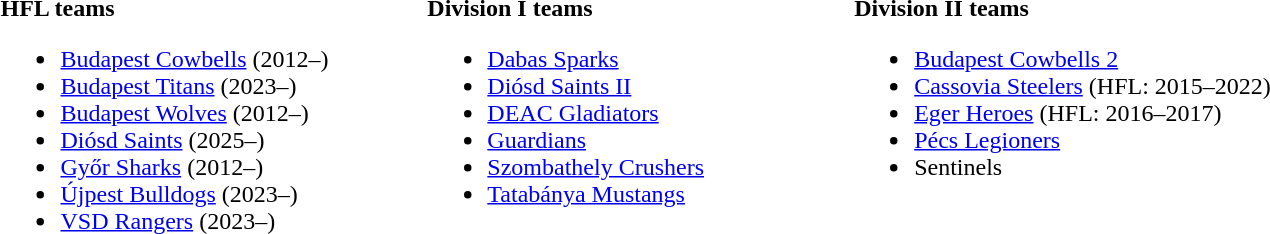<table>
<tr>
<td valign="top" width=33%><br><strong>HFL teams</strong><ul><li><a href='#'>Budapest Cowbells</a> (2012–)</li><li><a href='#'>Budapest Titans</a> (2023–)</li><li><a href='#'>Budapest Wolves</a> (2012–)</li><li><a href='#'>Diósd Saints</a> (2025–)</li><li><a href='#'>Győr Sharks</a> (2012–)</li><li><a href='#'>Újpest Bulldogs</a> (2023–)</li><li><a href='#'>VSD Rangers</a> (2023–)</li></ul></td>
<td valign="top" width=33%><br><strong>Division I teams</strong><ul><li><a href='#'>Dabas Sparks</a></li><li><a href='#'>Diósd Saints II</a></li><li><a href='#'>DEAC Gladiators</a></li><li><a href='#'>Guardians</a></li><li><a href='#'>Szombathely Crushers</a></li><li><a href='#'>Tatabánya Mustangs</a></li></ul></td>
<td valign="top" width=33%><br><strong>Division II teams</strong><ul><li><a href='#'>Budapest Cowbells 2</a></li><li><a href='#'>Cassovia Steelers</a> (HFL: 2015–2022)</li><li><a href='#'>Eger Heroes</a> (HFL: 2016–2017)</li><li><a href='#'>Pécs Legioners</a></li><li>Sentinels</li></ul></td>
</tr>
</table>
